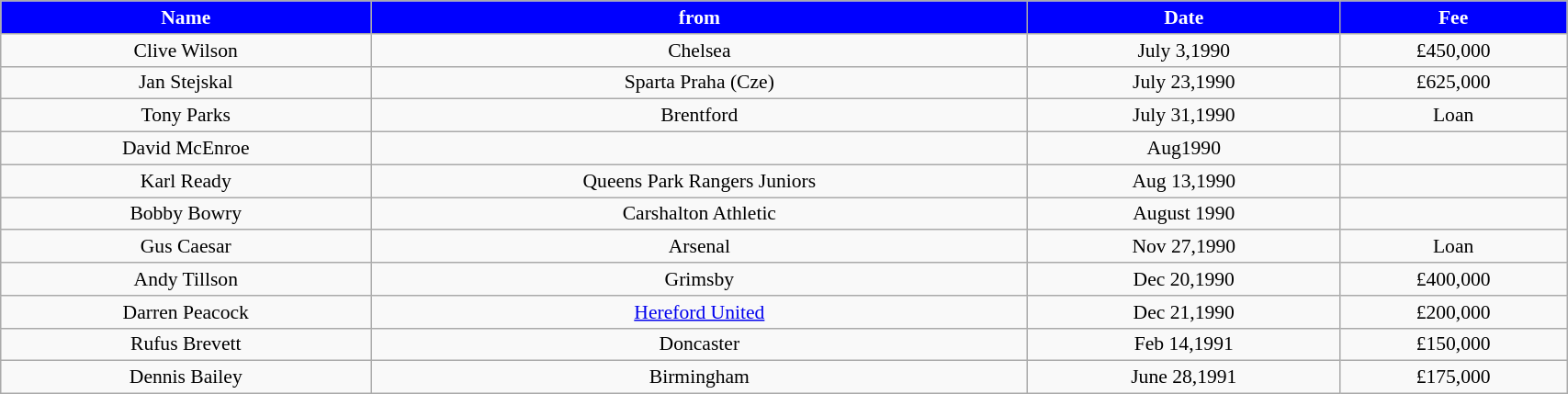<table class="wikitable" style="text-align:center; font-size:90%; width:90%;">
<tr>
<th style="background:#0000FF; color:#FFFFFF; text-align:center;"><strong>Name</strong></th>
<th style="background:#0000FF; color:#FFFFFF; text-align:center;">from</th>
<th style="background:#0000FF; color:#FFFFFF; text-align:center;">Date</th>
<th style="background:#0000FF; color:#FFFFFF; text-align:center;">Fee</th>
</tr>
<tr>
<td>Clive Wilson</td>
<td>Chelsea</td>
<td>July 3,1990</td>
<td>£450,000</td>
</tr>
<tr>
<td>Jan Stejskal</td>
<td>Sparta Praha (Cze)</td>
<td>July 23,1990</td>
<td>£625,000</td>
</tr>
<tr>
<td>Tony Parks</td>
<td>Brentford</td>
<td>July 31,1990</td>
<td>Loan</td>
</tr>
<tr>
<td>David McEnroe</td>
<td></td>
<td>Aug1990</td>
<td></td>
</tr>
<tr>
<td>Karl Ready</td>
<td>Queens Park Rangers Juniors</td>
<td>Aug 13,1990</td>
<td></td>
</tr>
<tr>
<td>Bobby Bowry</td>
<td>Carshalton Athletic</td>
<td>August 1990</td>
<td></td>
</tr>
<tr>
<td>Gus Caesar</td>
<td>Arsenal</td>
<td>Nov 27,1990</td>
<td>Loan</td>
</tr>
<tr>
<td>Andy Tillson</td>
<td>Grimsby</td>
<td>Dec 20,1990</td>
<td>£400,000</td>
</tr>
<tr>
<td>Darren Peacock</td>
<td><a href='#'>Hereford United</a></td>
<td>Dec 21,1990</td>
<td>£200,000</td>
</tr>
<tr>
<td>Rufus Brevett</td>
<td>Doncaster</td>
<td>Feb 14,1991</td>
<td>£150,000</td>
</tr>
<tr>
<td>Dennis Bailey</td>
<td>Birmingham</td>
<td>June 28,1991</td>
<td>£175,000</td>
</tr>
</table>
